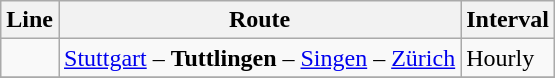<table class="wikitable">
<tr>
<th>Line</th>
<th>Route</th>
<th>Interval</th>
</tr>
<tr>
<td></td>
<td><a href='#'>Stuttgart</a> – <strong>Tuttlingen</strong> – <a href='#'>Singen</a> – <a href='#'>Zürich</a></td>
<td>Hourly</td>
</tr>
<tr>
</tr>
</table>
